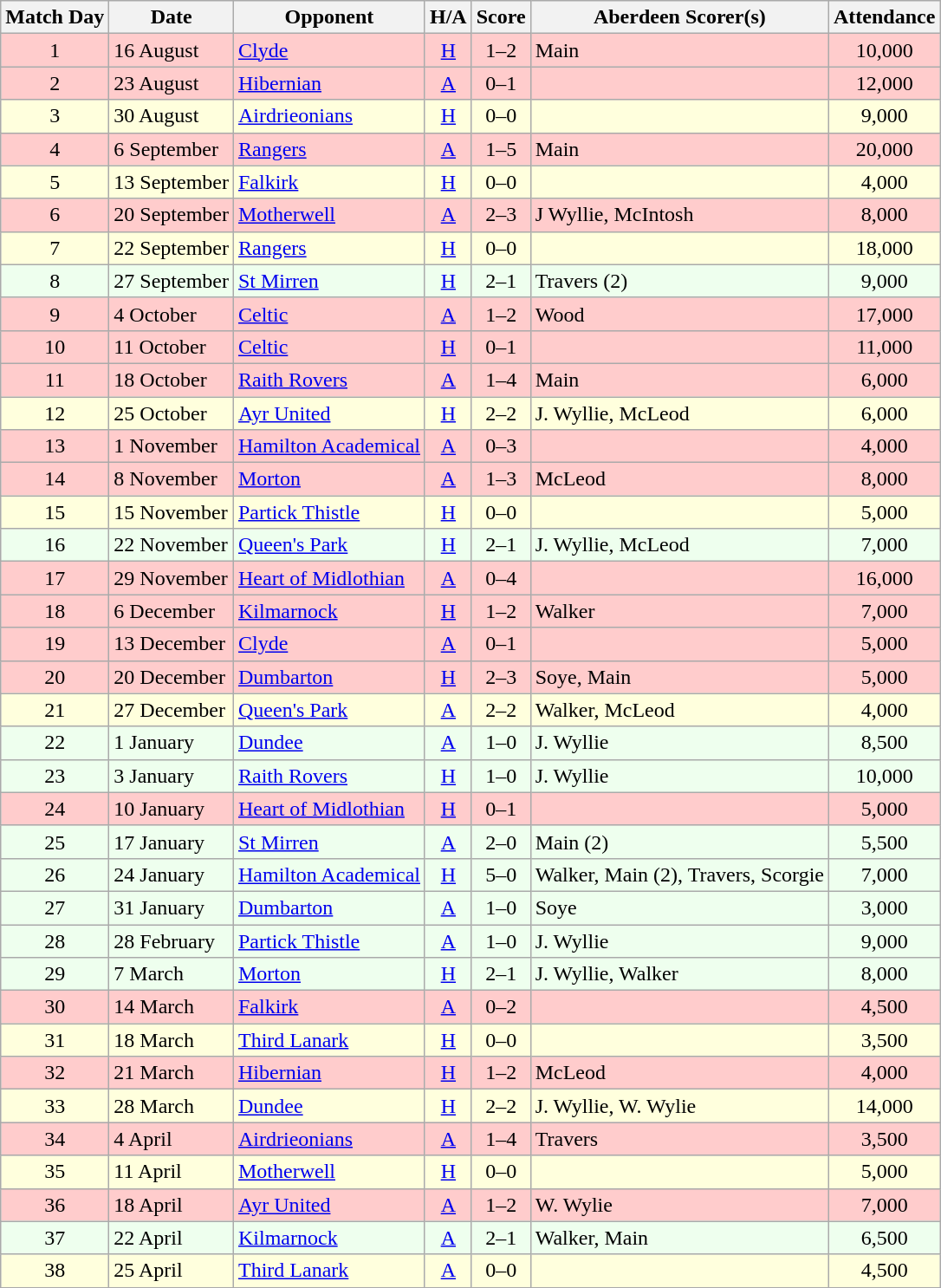<table class="wikitable" style="text-align:center">
<tr>
<th>Match Day</th>
<th>Date</th>
<th>Opponent</th>
<th>H/A</th>
<th>Score</th>
<th>Aberdeen Scorer(s)</th>
<th>Attendance</th>
</tr>
<tr bgcolor=#FFCCCC>
<td>1</td>
<td align=left>16 August</td>
<td align=left><a href='#'>Clyde</a></td>
<td><a href='#'>H</a></td>
<td>1–2</td>
<td align=left>Main</td>
<td>10,000</td>
</tr>
<tr bgcolor=#FFCCCC>
<td>2</td>
<td align=left>23 August</td>
<td align=left><a href='#'>Hibernian</a></td>
<td><a href='#'>A</a></td>
<td>0–1</td>
<td align=left></td>
<td>12,000</td>
</tr>
<tr bgcolor=#FFFFDD>
<td>3</td>
<td align=left>30 August</td>
<td align=left><a href='#'>Airdrieonians</a></td>
<td><a href='#'>H</a></td>
<td>0–0</td>
<td align=left></td>
<td>9,000</td>
</tr>
<tr bgcolor=#FFCCCC>
<td>4</td>
<td align=left>6 September</td>
<td align=left><a href='#'>Rangers</a></td>
<td><a href='#'>A</a></td>
<td>1–5</td>
<td align=left>Main</td>
<td>20,000</td>
</tr>
<tr bgcolor=#FFFFDD>
<td>5</td>
<td align=left>13 September</td>
<td align=left><a href='#'>Falkirk</a></td>
<td><a href='#'>H</a></td>
<td>0–0</td>
<td align=left></td>
<td>4,000</td>
</tr>
<tr bgcolor=#FFCCCC>
<td>6</td>
<td align=left>20 September</td>
<td align=left><a href='#'>Motherwell</a></td>
<td><a href='#'>A</a></td>
<td>2–3</td>
<td align=left>J Wyllie, McIntosh</td>
<td>8,000</td>
</tr>
<tr bgcolor=#FFFFDD>
<td>7</td>
<td align=left>22 September</td>
<td align=left><a href='#'>Rangers</a></td>
<td><a href='#'>H</a></td>
<td>0–0</td>
<td align=left></td>
<td>18,000</td>
</tr>
<tr bgcolor=#EEFFEE>
<td>8</td>
<td align=left>27 September</td>
<td align=left><a href='#'>St Mirren</a></td>
<td><a href='#'>H</a></td>
<td>2–1</td>
<td align=left>Travers (2)</td>
<td>9,000</td>
</tr>
<tr bgcolor=#FFCCCC>
<td>9</td>
<td align=left>4 October</td>
<td align=left><a href='#'>Celtic</a></td>
<td><a href='#'>A</a></td>
<td>1–2</td>
<td align=left>Wood</td>
<td>17,000</td>
</tr>
<tr bgcolor=#FFCCCC>
<td>10</td>
<td align=left>11 October</td>
<td align=left><a href='#'>Celtic</a></td>
<td><a href='#'>H</a></td>
<td>0–1</td>
<td align=left></td>
<td>11,000</td>
</tr>
<tr bgcolor=#FFCCCC>
<td>11</td>
<td align=left>18 October</td>
<td align=left><a href='#'>Raith Rovers</a></td>
<td><a href='#'>A</a></td>
<td>1–4</td>
<td align=left>Main</td>
<td>6,000</td>
</tr>
<tr bgcolor=#FFFFDD>
<td>12</td>
<td align=left>25 October</td>
<td align=left><a href='#'>Ayr United</a></td>
<td><a href='#'>H</a></td>
<td>2–2</td>
<td align=left>J. Wyllie, McLeod</td>
<td>6,000</td>
</tr>
<tr bgcolor=#FFCCCC>
<td>13</td>
<td align=left>1 November</td>
<td align=left><a href='#'>Hamilton Academical</a></td>
<td><a href='#'>A</a></td>
<td>0–3</td>
<td align=left></td>
<td>4,000</td>
</tr>
<tr bgcolor=#FFCCCC>
<td>14</td>
<td align=left>8 November</td>
<td align=left><a href='#'>Morton</a></td>
<td><a href='#'>A</a></td>
<td>1–3</td>
<td align=left>McLeod</td>
<td>8,000</td>
</tr>
<tr bgcolor=#FFFFDD>
<td>15</td>
<td align=left>15 November</td>
<td align=left><a href='#'>Partick Thistle</a></td>
<td><a href='#'>H</a></td>
<td>0–0</td>
<td align=left></td>
<td>5,000</td>
</tr>
<tr bgcolor=#EEFFEE>
<td>16</td>
<td align=left>22 November</td>
<td align=left><a href='#'>Queen's Park</a></td>
<td><a href='#'>H</a></td>
<td>2–1</td>
<td align=left>J. Wyllie, McLeod</td>
<td>7,000</td>
</tr>
<tr bgcolor=#FFCCCC>
<td>17</td>
<td align=left>29 November</td>
<td align=left><a href='#'>Heart of Midlothian</a></td>
<td><a href='#'>A</a></td>
<td>0–4</td>
<td align=left></td>
<td>16,000</td>
</tr>
<tr bgcolor=#FFCCCC>
<td>18</td>
<td align=left>6 December</td>
<td align=left><a href='#'>Kilmarnock</a></td>
<td><a href='#'>H</a></td>
<td>1–2</td>
<td align=left>Walker</td>
<td>7,000</td>
</tr>
<tr bgcolor=#FFCCCC>
<td>19</td>
<td align=left>13 December</td>
<td align=left><a href='#'>Clyde</a></td>
<td><a href='#'>A</a></td>
<td>0–1</td>
<td align=left></td>
<td>5,000</td>
</tr>
<tr bgcolor=#FFCCCC>
<td>20</td>
<td align=left>20 December</td>
<td align=left><a href='#'>Dumbarton</a></td>
<td><a href='#'>H</a></td>
<td>2–3</td>
<td align=left>Soye, Main</td>
<td>5,000</td>
</tr>
<tr bgcolor=#FFFFDD>
<td>21</td>
<td align=left>27 December</td>
<td align=left><a href='#'>Queen's Park</a></td>
<td><a href='#'>A</a></td>
<td>2–2</td>
<td align=left>Walker, McLeod</td>
<td>4,000</td>
</tr>
<tr bgcolor=#EEFFEE>
<td>22</td>
<td align=left>1 January</td>
<td align=left><a href='#'>Dundee</a></td>
<td><a href='#'>A</a></td>
<td>1–0</td>
<td align=left>J. Wyllie</td>
<td>8,500</td>
</tr>
<tr bgcolor=#EEFFEE>
<td>23</td>
<td align=left>3 January</td>
<td align=left><a href='#'>Raith Rovers</a></td>
<td><a href='#'>H</a></td>
<td>1–0</td>
<td align=left>J. Wyllie</td>
<td>10,000</td>
</tr>
<tr bgcolor=#FFCCCC>
<td>24</td>
<td align=left>10 January</td>
<td align=left><a href='#'>Heart of Midlothian</a></td>
<td><a href='#'>H</a></td>
<td>0–1</td>
<td align=left></td>
<td>5,000</td>
</tr>
<tr bgcolor=#EEFFEE>
<td>25</td>
<td align=left>17 January</td>
<td align=left><a href='#'>St Mirren</a></td>
<td><a href='#'>A</a></td>
<td>2–0</td>
<td align=left>Main (2)</td>
<td>5,500</td>
</tr>
<tr bgcolor=#EEFFEE>
<td>26</td>
<td align=left>24 January</td>
<td align=left><a href='#'>Hamilton Academical</a></td>
<td><a href='#'>H</a></td>
<td>5–0</td>
<td align=left>Walker, Main (2), Travers, Scorgie</td>
<td>7,000</td>
</tr>
<tr bgcolor=#EEFFEE>
<td>27</td>
<td align=left>31 January</td>
<td align=left><a href='#'>Dumbarton</a></td>
<td><a href='#'>A</a></td>
<td>1–0</td>
<td align=left>Soye</td>
<td>3,000</td>
</tr>
<tr bgcolor=#EEFFEE>
<td>28</td>
<td align=left>28 February</td>
<td align=left><a href='#'>Partick Thistle</a></td>
<td><a href='#'>A</a></td>
<td>1–0</td>
<td align=left>J. Wyllie</td>
<td>9,000</td>
</tr>
<tr bgcolor=#EEFFEE>
<td>29</td>
<td align=left>7 March</td>
<td align=left><a href='#'>Morton</a></td>
<td><a href='#'>H</a></td>
<td>2–1</td>
<td align=left>J. Wyllie, Walker</td>
<td>8,000</td>
</tr>
<tr bgcolor=#FFCCCC>
<td>30</td>
<td align=left>14 March</td>
<td align=left><a href='#'>Falkirk</a></td>
<td><a href='#'>A</a></td>
<td>0–2</td>
<td align=left></td>
<td>4,500</td>
</tr>
<tr bgcolor=#FFFFDD>
<td>31</td>
<td align=left>18 March</td>
<td align=left><a href='#'>Third Lanark</a></td>
<td><a href='#'>H</a></td>
<td>0–0</td>
<td align=left></td>
<td>3,500</td>
</tr>
<tr bgcolor=#FFCCCC>
<td>32</td>
<td align=left>21 March</td>
<td align=left><a href='#'>Hibernian</a></td>
<td><a href='#'>H</a></td>
<td>1–2</td>
<td align=left>McLeod</td>
<td>4,000</td>
</tr>
<tr bgcolor=#FFFFDD>
<td>33</td>
<td align=left>28 March</td>
<td align=left><a href='#'>Dundee</a></td>
<td><a href='#'>H</a></td>
<td>2–2</td>
<td align=left>J. Wyllie, W. Wylie</td>
<td>14,000</td>
</tr>
<tr bgcolor=#FFCCCC>
<td>34</td>
<td align=left>4 April</td>
<td align=left><a href='#'>Airdrieonians</a></td>
<td><a href='#'>A</a></td>
<td>1–4</td>
<td align=left>Travers</td>
<td>3,500</td>
</tr>
<tr bgcolor=#FFFFDD>
<td>35</td>
<td align=left>11 April</td>
<td align=left><a href='#'>Motherwell</a></td>
<td><a href='#'>H</a></td>
<td>0–0</td>
<td align=left></td>
<td>5,000</td>
</tr>
<tr bgcolor=#FFCCCC>
<td>36</td>
<td align=left>18 April</td>
<td align=left><a href='#'>Ayr United</a></td>
<td><a href='#'>A</a></td>
<td>1–2</td>
<td align=left>W. Wylie</td>
<td>7,000</td>
</tr>
<tr bgcolor=#EEFFEE>
<td>37</td>
<td align=left>22 April</td>
<td align=left><a href='#'>Kilmarnock</a></td>
<td><a href='#'>A</a></td>
<td>2–1</td>
<td align=left>Walker, Main</td>
<td>6,500</td>
</tr>
<tr bgcolor=#FFFFDD>
<td>38</td>
<td align=left>25 April</td>
<td align=left><a href='#'>Third Lanark</a></td>
<td><a href='#'>A</a></td>
<td>0–0</td>
<td align=left></td>
<td>4,500</td>
</tr>
<tr>
</tr>
</table>
